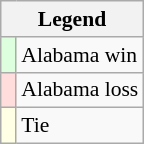<table class="wikitable" style="font-size:90%">
<tr>
<th colspan="2">Legend</th>
</tr>
<tr>
<td bgcolor="#ddffdd"> </td>
<td>Alabama win</td>
</tr>
<tr>
<td bgcolor="#ffdddd"> </td>
<td>Alabama loss</td>
</tr>
<tr>
<td bgcolor="#ffffe6"> </td>
<td>Tie</td>
</tr>
</table>
